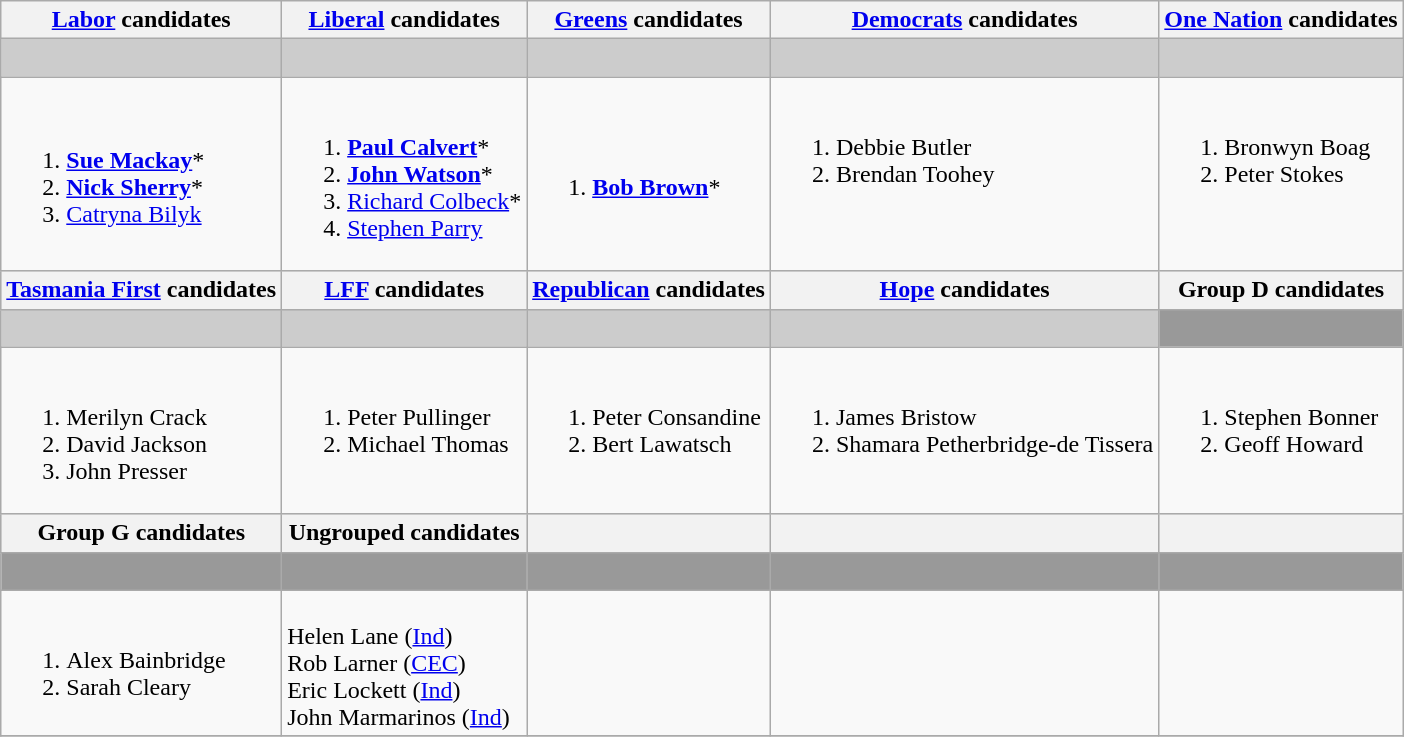<table class="wikitable">
<tr>
<th><a href='#'>Labor</a> candidates</th>
<th><a href='#'>Liberal</a> candidates</th>
<th><a href='#'>Greens</a> candidates</th>
<th><a href='#'>Democrats</a> candidates</th>
<th><a href='#'>One Nation</a> candidates</th>
</tr>
<tr bgcolor="#cccccc">
<td></td>
<td></td>
<td></td>
<td></td>
<td> </td>
</tr>
<tr>
<td><br><ol><li><strong><a href='#'>Sue Mackay</a></strong>*</li><li><strong><a href='#'>Nick Sherry</a></strong>*</li><li><a href='#'>Catryna Bilyk</a></li></ol></td>
<td><br><ol><li><strong><a href='#'>Paul Calvert</a></strong>*</li><li><strong><a href='#'>John Watson</a></strong>*</li><li><a href='#'>Richard Colbeck</a>*</li><li><a href='#'>Stephen Parry</a></li></ol></td>
<td><br><ol><li><strong><a href='#'>Bob Brown</a></strong>*</li></ol></td>
<td valign=top><br><ol><li>Debbie Butler</li><li>Brendan Toohey</li></ol></td>
<td valign=top><br><ol><li>Bronwyn Boag</li><li>Peter Stokes</li></ol></td>
</tr>
<tr bgcolor="#cccccc">
<th><a href='#'>Tasmania First</a> candidates</th>
<th><a href='#'>LFF</a> candidates</th>
<th><a href='#'>Republican</a> candidates</th>
<th><a href='#'>Hope</a> candidates</th>
<th>Group D candidates</th>
</tr>
<tr bgcolor="#cccccc">
<td></td>
<td></td>
<td></td>
<td></td>
<td bgcolor="#999999"> </td>
</tr>
<tr>
<td valign=top><br><ol><li>Merilyn Crack</li><li>David Jackson</li><li>John Presser</li></ol></td>
<td valign=top><br><ol><li>Peter Pullinger</li><li>Michael Thomas</li></ol></td>
<td valign=top><br><ol><li>Peter Consandine</li><li>Bert Lawatsch</li></ol></td>
<td valign=top><br><ol><li>James Bristow</li><li>Shamara Petherbridge-de Tissera</li></ol></td>
<td valign=top><br><ol><li>Stephen Bonner</li><li>Geoff Howard</li></ol></td>
</tr>
<tr bgcolor="#cccccc">
<th>Group G candidates</th>
<th>Ungrouped candidates</th>
<th></th>
<th></th>
<th></th>
</tr>
<tr bgcolor="#cccccc">
<td bgcolor="#999999"></td>
<td bgcolor="#999999"></td>
<td bgcolor="#999999"></td>
<td bgcolor="#999999"></td>
<td bgcolor="#999999"> </td>
</tr>
<tr>
<td valign=top><br><ol><li>Alex Bainbridge</li><li>Sarah Cleary</li></ol></td>
<td valign=top><br>Helen Lane (<a href='#'>Ind</a>)<br>
Rob Larner (<a href='#'>CEC</a>)<br>
Eric Lockett (<a href='#'>Ind</a>)<br>
John Marmarinos (<a href='#'>Ind</a>)</td>
<td valign=top></td>
<td valign=top></td>
<td valign=top></td>
</tr>
<tr>
</tr>
</table>
